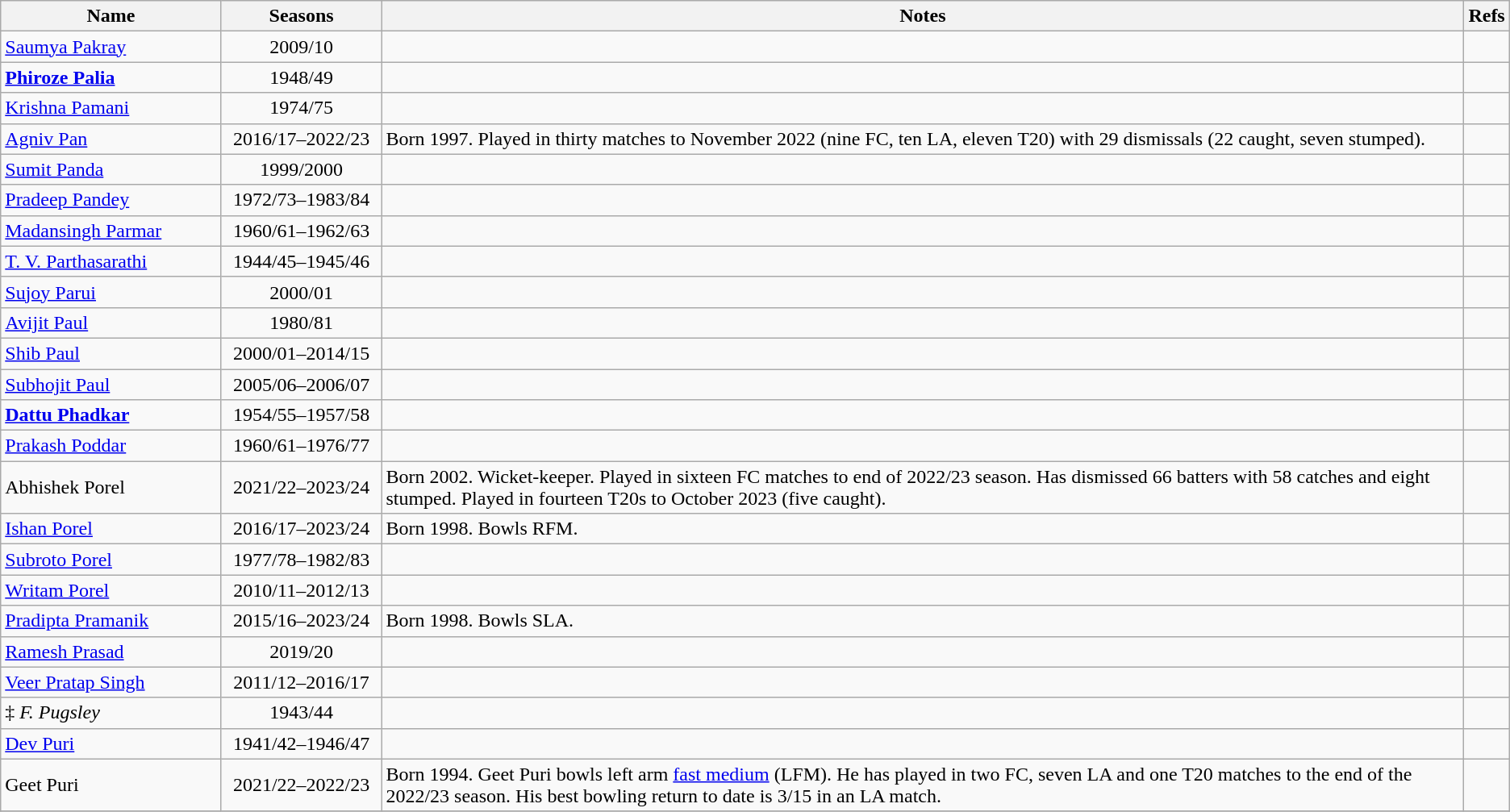<table class="wikitable">
<tr>
<th style="width:175px">Name</th>
<th style="width:125px">Seasons</th>
<th>Notes</th>
<th>Refs</th>
</tr>
<tr>
<td><a href='#'>Saumya Pakray</a></td>
<td align="center">2009/10</td>
<td></td>
<td></td>
</tr>
<tr>
<td><strong><a href='#'>Phiroze Palia</a></strong></td>
<td align="center">1948/49</td>
<td></td>
<td></td>
</tr>
<tr>
<td><a href='#'>Krishna Pamani</a></td>
<td align="center">1974/75</td>
<td></td>
<td></td>
</tr>
<tr>
<td><a href='#'>Agniv Pan</a></td>
<td align="center">2016/17–2022/23</td>
<td>Born 1997. Played in thirty matches to November 2022 (nine FC, ten LA, eleven T20) with 29 dismissals (22 caught, seven stumped).</td>
<td></td>
</tr>
<tr>
<td><a href='#'>Sumit Panda</a></td>
<td align="center">1999/2000</td>
<td></td>
<td></td>
</tr>
<tr>
<td><a href='#'>Pradeep Pandey</a></td>
<td align="center">1972/73–1983/84</td>
<td></td>
<td></td>
</tr>
<tr>
<td><a href='#'>Madansingh Parmar</a></td>
<td align="center">1960/61–1962/63</td>
<td></td>
<td></td>
</tr>
<tr>
<td><a href='#'>T. V. Parthasarathi</a></td>
<td align="center">1944/45–1945/46</td>
<td></td>
<td></td>
</tr>
<tr>
<td><a href='#'>Sujoy Parui</a></td>
<td align="center">2000/01</td>
<td></td>
<td></td>
</tr>
<tr>
<td><a href='#'>Avijit Paul</a></td>
<td align="center">1980/81</td>
<td></td>
<td></td>
</tr>
<tr>
<td><a href='#'>Shib Paul</a></td>
<td align="center">2000/01–2014/15</td>
<td></td>
<td></td>
</tr>
<tr>
<td><a href='#'>Subhojit Paul</a></td>
<td align="center">2005/06–2006/07</td>
<td></td>
<td></td>
</tr>
<tr>
<td><strong><a href='#'>Dattu Phadkar</a></strong></td>
<td align="center">1954/55–1957/58</td>
<td></td>
<td></td>
</tr>
<tr>
<td><a href='#'>Prakash Poddar</a></td>
<td align="center">1960/61–1976/77</td>
<td></td>
<td></td>
</tr>
<tr>
<td>Abhishek Porel</td>
<td align="center">2021/22–2023/24</td>
<td>Born 2002. Wicket-keeper. Played in sixteen FC matches to end of 2022/23 season. Has dismissed 66 batters with 58 catches and eight stumped. Played in fourteen T20s to October 2023 (five caught).</td>
<td></td>
</tr>
<tr>
<td><a href='#'>Ishan Porel</a></td>
<td align="center">2016/17–2023/24</td>
<td>Born 1998. Bowls RFM.</td>
<td></td>
</tr>
<tr>
<td><a href='#'>Subroto Porel</a></td>
<td align="center">1977/78–1982/83</td>
<td></td>
<td></td>
</tr>
<tr>
<td><a href='#'>Writam Porel</a></td>
<td align="center">2010/11–2012/13</td>
<td></td>
<td></td>
</tr>
<tr>
<td><a href='#'>Pradipta Pramanik</a></td>
<td align="center">2015/16–2023/24</td>
<td>Born 1998. Bowls SLA.</td>
<td></td>
</tr>
<tr>
<td><a href='#'>Ramesh Prasad</a></td>
<td align="center">2019/20</td>
<td></td>
<td></td>
</tr>
<tr>
<td><a href='#'>Veer Pratap Singh</a></td>
<td align="center">2011/12–2016/17</td>
<td></td>
<td></td>
</tr>
<tr>
<td>‡ <em>F. Pugsley</em></td>
<td align="center">1943/44</td>
<td></td>
<td></td>
</tr>
<tr>
<td><a href='#'>Dev Puri</a></td>
<td align="center">1941/42–1946/47</td>
<td></td>
<td></td>
</tr>
<tr>
<td>Geet Puri</td>
<td align="center">2021/22–2022/23</td>
<td>Born 1994. Geet Puri bowls left arm <a href='#'>fast medium</a> (LFM). He has played in two FC, seven LA and one T20 matches to the end of the 2022/23 season. His best bowling return to date is 3/15 in an LA match.</td>
<td></td>
</tr>
<tr>
</tr>
</table>
